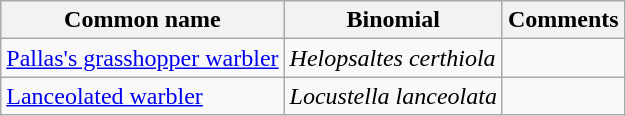<table class="wikitable">
<tr>
<th>Common name</th>
<th>Binomial</th>
<th>Comments</th>
</tr>
<tr>
<td><a href='#'>Pallas's grasshopper warbler</a></td>
<td><em>Helopsaltes certhiola</em></td>
<td></td>
</tr>
<tr>
<td><a href='#'>Lanceolated warbler</a></td>
<td><em>Locustella lanceolata</em></td>
</tr>
</table>
